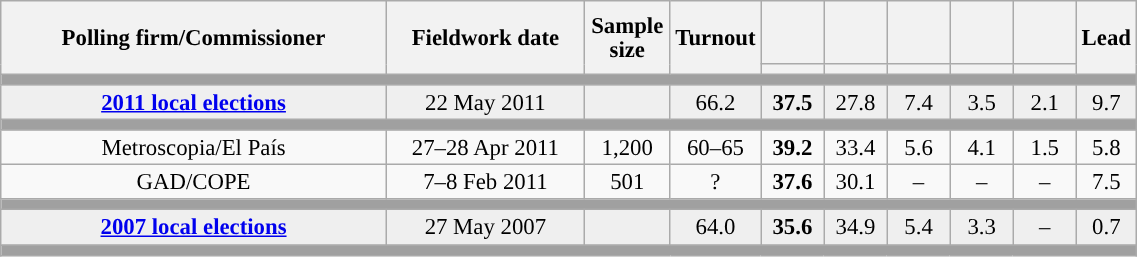<table class="wikitable collapsible" style="text-align:center; font-size:95%; line-height:16px;">
<tr style="height:42px;">
<th style="width:250px;" rowspan="2">Polling firm/Commissioner</th>
<th style="width:125px;" rowspan="2">Fieldwork date</th>
<th style="width:50px;" rowspan="2">Sample size</th>
<th style="width:45px;" rowspan="2">Turnout</th>
<th style="width:35px;"></th>
<th style="width:35px;"></th>
<th style="width:35px;"></th>
<th style="width:35px;"></th>
<th style="width:35px;"></th>
<th style="width:30px;" rowspan="2">Lead</th>
</tr>
<tr>
<th style="color:inherit;background:"></th>
<th style="color:inherit;background:"></th>
<th style="color:inherit;background:"></th>
<th style="color:inherit;background:"></th>
<th style="color:inherit;background:"></th>
</tr>
<tr>
<td colspan="10" style="background:#A0A0A0"></td>
</tr>
<tr style="background:#EFEFEF;">
<td><strong><a href='#'>2011 local elections</a></strong></td>
<td>22 May 2011</td>
<td></td>
<td>66.2</td>
<td><strong>37.5</strong></td>
<td>27.8</td>
<td>7.4</td>
<td>3.5</td>
<td>2.1</td>
<td style="background:">9.7</td>
</tr>
<tr>
<td colspan="10" style="background:#A0A0A0"></td>
</tr>
<tr>
<td>Metroscopia/El País</td>
<td>27–28 Apr 2011</td>
<td>1,200</td>
<td>60–65</td>
<td><strong>39.2</strong></td>
<td>33.4</td>
<td>5.6</td>
<td>4.1</td>
<td>1.5</td>
<td style="background:">5.8</td>
</tr>
<tr>
<td>GAD/COPE</td>
<td>7–8 Feb 2011</td>
<td>501</td>
<td>?</td>
<td><strong>37.6</strong></td>
<td>30.1</td>
<td>–</td>
<td>–</td>
<td>–</td>
<td style="background:">7.5</td>
</tr>
<tr>
<td colspan="10" style="background:#A0A0A0"></td>
</tr>
<tr style="background:#EFEFEF;">
<td><strong><a href='#'>2007 local elections</a></strong></td>
<td>27 May 2007</td>
<td></td>
<td>64.0</td>
<td><strong>35.6</strong></td>
<td>34.9</td>
<td>5.4</td>
<td>3.3</td>
<td>–</td>
<td style="background:">0.7</td>
</tr>
<tr>
<td colspan="10" style="background:#A0A0A0"></td>
</tr>
</table>
